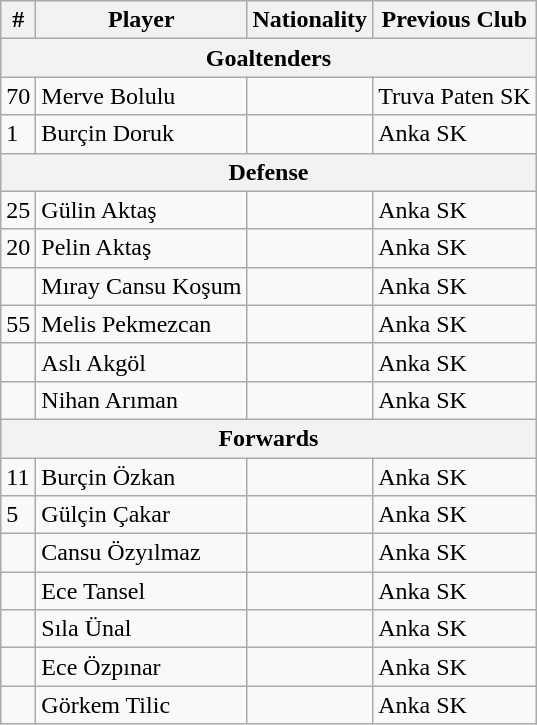<table class="wikitable">
<tr>
<th>#</th>
<th>Player</th>
<th>Nationality</th>
<th>Previous Club</th>
</tr>
<tr>
<th colspan=5>Goaltenders</th>
</tr>
<tr>
<td>70</td>
<td>Merve Bolulu</td>
<td></td>
<td>Truva Paten SK</td>
</tr>
<tr>
<td>1</td>
<td>Burçin Doruk</td>
<td></td>
<td>Anka SK</td>
</tr>
<tr>
<th colspan=5>Defense</th>
</tr>
<tr>
<td>25</td>
<td>Gülin Aktaş</td>
<td></td>
<td>Anka SK</td>
</tr>
<tr>
<td>20</td>
<td>Pelin Aktaş</td>
<td></td>
<td>Anka SK</td>
</tr>
<tr>
<td></td>
<td>Mıray Cansu Koşum</td>
<td></td>
<td>Anka SK</td>
</tr>
<tr>
<td>55</td>
<td>Melis Pekmezcan</td>
<td></td>
<td>Anka SK</td>
</tr>
<tr>
<td></td>
<td>Aslı Akgöl</td>
<td></td>
<td>Anka SK</td>
</tr>
<tr>
<td></td>
<td>Nihan Arıman</td>
<td></td>
<td>Anka SK</td>
</tr>
<tr>
<th colspan=5>Forwards</th>
</tr>
<tr>
<td>11</td>
<td>Burçin Özkan</td>
<td></td>
<td>Anka SK</td>
</tr>
<tr>
<td>5</td>
<td>Gülçin Çakar</td>
<td></td>
<td>Anka SK</td>
</tr>
<tr>
<td></td>
<td>Cansu Özyılmaz</td>
<td></td>
<td>Anka SK</td>
</tr>
<tr>
<td></td>
<td>Ece Tansel</td>
<td></td>
<td>Anka SK</td>
</tr>
<tr>
<td></td>
<td>Sıla Ünal</td>
<td></td>
<td>Anka SK</td>
</tr>
<tr>
<td></td>
<td>Ece Özpınar</td>
<td></td>
<td>Anka SK</td>
</tr>
<tr>
<td></td>
<td>Görkem Tilic</td>
<td></td>
<td>Anka SK</td>
</tr>
</table>
